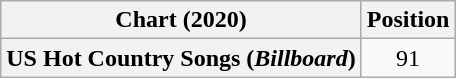<table class="wikitable plainrowheaders" style="text-align:center">
<tr>
<th scope="col">Chart (2020)</th>
<th scope="col">Position</th>
</tr>
<tr>
<th scope="row">US Hot Country Songs (<em>Billboard</em>)</th>
<td>91</td>
</tr>
</table>
